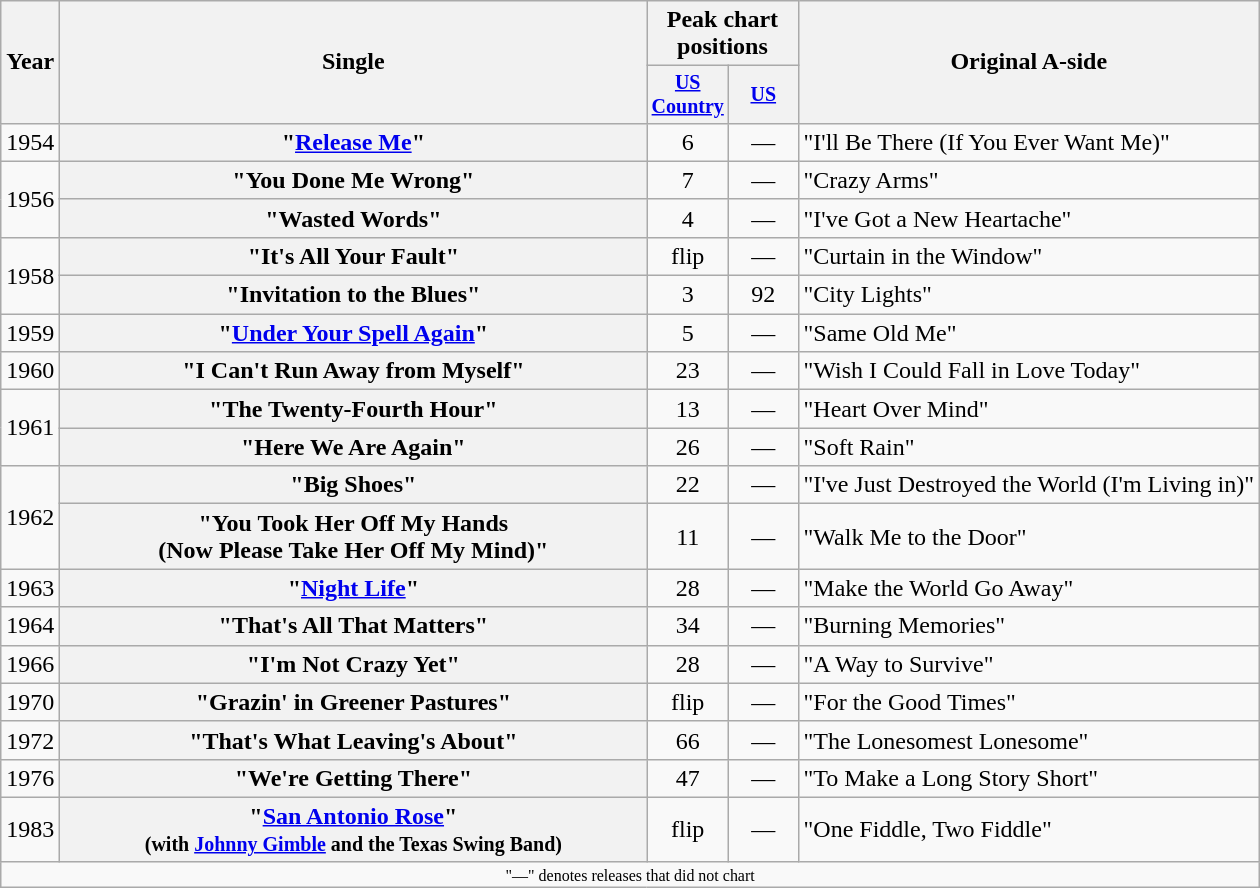<table class="wikitable plainrowheaders" style="text-align:center;">
<tr>
<th rowspan="2">Year</th>
<th rowspan="2" style="width:24em;">Single</th>
<th colspan="2">Peak chart<br>positions</th>
<th rowspan="2">Original A-side</th>
</tr>
<tr style="font-size:smaller;">
<th width="40"><a href='#'>US Country</a><br></th>
<th width="40"><a href='#'>US</a><br></th>
</tr>
<tr>
<td>1954</td>
<th scope="row">"<a href='#'>Release Me</a>"</th>
<td>6</td>
<td>—</td>
<td align="left">"I'll Be There (If You Ever Want Me)"</td>
</tr>
<tr>
<td rowspan="2">1956</td>
<th scope="row">"You Done Me Wrong"</th>
<td>7</td>
<td>—</td>
<td align="left">"Crazy Arms"</td>
</tr>
<tr>
<th scope="row">"Wasted Words"</th>
<td>4</td>
<td>—</td>
<td align="left">"I've Got a New Heartache"</td>
</tr>
<tr>
<td rowspan="2">1958</td>
<th scope="row">"It's All Your Fault"</th>
<td>flip</td>
<td>—</td>
<td align="left">"Curtain in the Window"</td>
</tr>
<tr>
<th scope="row">"Invitation to the Blues"</th>
<td>3</td>
<td>92</td>
<td align="left">"City Lights"</td>
</tr>
<tr>
<td>1959</td>
<th scope="row">"<a href='#'>Under Your Spell Again</a>"</th>
<td>5</td>
<td>—</td>
<td align="left">"Same Old Me"</td>
</tr>
<tr>
<td>1960</td>
<th scope="row">"I Can't Run Away from Myself"</th>
<td>23</td>
<td>—</td>
<td align="left">"Wish I Could Fall in Love Today"</td>
</tr>
<tr>
<td rowspan="2">1961</td>
<th scope="row">"The Twenty-Fourth Hour"</th>
<td>13</td>
<td>—</td>
<td align="left">"Heart Over Mind"</td>
</tr>
<tr>
<th scope="row">"Here We Are Again"</th>
<td>26</td>
<td>—</td>
<td align="left">"Soft Rain"</td>
</tr>
<tr>
<td rowspan="2">1962</td>
<th scope="row">"Big Shoes"</th>
<td>22</td>
<td>—</td>
<td align="left">"I've Just Destroyed the World (I'm Living in)"</td>
</tr>
<tr>
<th scope="row">"You Took Her Off My Hands<br>(Now Please Take Her Off My Mind)"</th>
<td>11</td>
<td>—</td>
<td align="left">"Walk Me to the Door"</td>
</tr>
<tr>
<td>1963</td>
<th scope="row">"<a href='#'>Night Life</a>"</th>
<td>28</td>
<td>—</td>
<td align="left">"Make the World Go Away"</td>
</tr>
<tr>
<td>1964</td>
<th scope="row">"That's All That Matters"</th>
<td>34</td>
<td>—</td>
<td align="left">"Burning Memories"</td>
</tr>
<tr>
<td>1966</td>
<th scope="row">"I'm Not Crazy Yet"</th>
<td>28</td>
<td>—</td>
<td align="left">"A Way to Survive"</td>
</tr>
<tr>
<td>1970</td>
<th scope="row">"Grazin' in Greener Pastures"</th>
<td>flip</td>
<td>—</td>
<td align="left">"For the Good Times"</td>
</tr>
<tr>
<td>1972</td>
<th scope="row">"That's What Leaving's About"</th>
<td>66</td>
<td>—</td>
<td align="left">"The Lonesomest Lonesome"</td>
</tr>
<tr>
<td>1976</td>
<th scope="row">"We're Getting There"</th>
<td>47</td>
<td>—</td>
<td align="left">"To Make a Long Story Short"</td>
</tr>
<tr>
<td>1983</td>
<th scope="row">"<a href='#'>San Antonio Rose</a>"<br><small>(with <a href='#'>Johnny Gimble</a> and the Texas Swing Band)</small></th>
<td>flip</td>
<td>—</td>
<td align="left">"One Fiddle, Two Fiddle"</td>
</tr>
<tr>
<td colspan="5" style="font-size: 8pt">"—" denotes releases that did not chart</td>
</tr>
</table>
